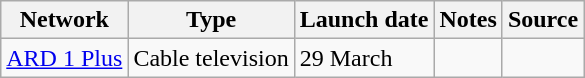<table class="wikitable sortable">
<tr>
<th>Network</th>
<th>Type</th>
<th>Launch date</th>
<th>Notes</th>
<th>Source</th>
</tr>
<tr>
<td><a href='#'>ARD 1 Plus</a></td>
<td>Cable television</td>
<td>29 March</td>
<td></td>
<td></td>
</tr>
</table>
